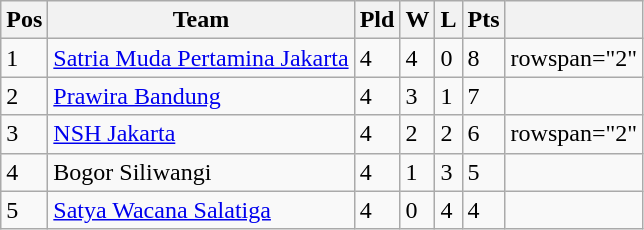<table class="wikitable">
<tr>
<th>Pos</th>
<th>Team</th>
<th>Pld</th>
<th>W</th>
<th>L</th>
<th>Pts</th>
<th></th>
</tr>
<tr>
<td>1</td>
<td><a href='#'>Satria Muda Pertamina Jakarta</a></td>
<td>4</td>
<td>4</td>
<td>0</td>
<td>8</td>
<td>rowspan="2" </td>
</tr>
<tr>
<td>2</td>
<td><a href='#'>Prawira Bandung</a></td>
<td>4</td>
<td>3</td>
<td>1</td>
<td>7</td>
</tr>
<tr>
<td>3</td>
<td><a href='#'>NSH Jakarta</a></td>
<td>4</td>
<td>2</td>
<td>2</td>
<td>6</td>
<td>rowspan="2" </td>
</tr>
<tr>
<td>4</td>
<td>Bogor Siliwangi</td>
<td>4</td>
<td>1</td>
<td>3</td>
<td>5</td>
</tr>
<tr>
<td>5</td>
<td><a href='#'>Satya Wacana Salatiga</a></td>
<td>4</td>
<td>0</td>
<td>4</td>
<td>4</td>
<td></td>
</tr>
</table>
